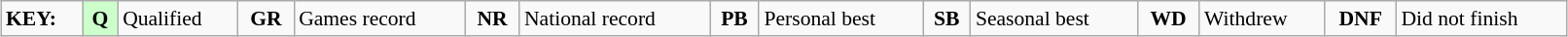<table class="wikitable" style="margin:0.5em auto; font-size:90%; position:relative;" width=85%>
<tr>
<td><strong>KEY:</strong></td>
<td style="background-color:#ccffcc;" align=center><strong>Q</strong></td>
<td>Qualified</td>
<td align=center><strong>GR</strong></td>
<td>Games record</td>
<td align=center><strong>NR</strong></td>
<td>National record</td>
<td align=center><strong>PB</strong></td>
<td>Personal best</td>
<td align=center><strong>SB</strong></td>
<td>Seasonal best</td>
<td align=center><strong>WD</strong></td>
<td>Withdrew</td>
<td align=center><strong>DNF</strong></td>
<td>Did not finish</td>
</tr>
</table>
